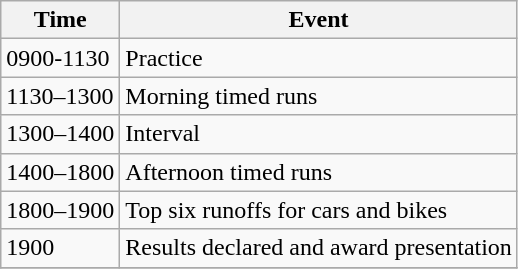<table class="wikitable">
<tr>
<th width="*">Time</th>
<th width="*">Event</th>
</tr>
<tr>
<td>0900-1130</td>
<td>Practice</td>
</tr>
<tr>
<td>1130–1300</td>
<td>Morning timed runs</td>
</tr>
<tr>
<td>1300–1400</td>
<td>Interval</td>
</tr>
<tr>
<td>1400–1800</td>
<td>Afternoon timed runs</td>
</tr>
<tr>
<td>1800–1900</td>
<td>Top six runoffs for cars and bikes</td>
</tr>
<tr>
<td>1900</td>
<td>Results declared and award presentation</td>
</tr>
<tr>
</tr>
</table>
